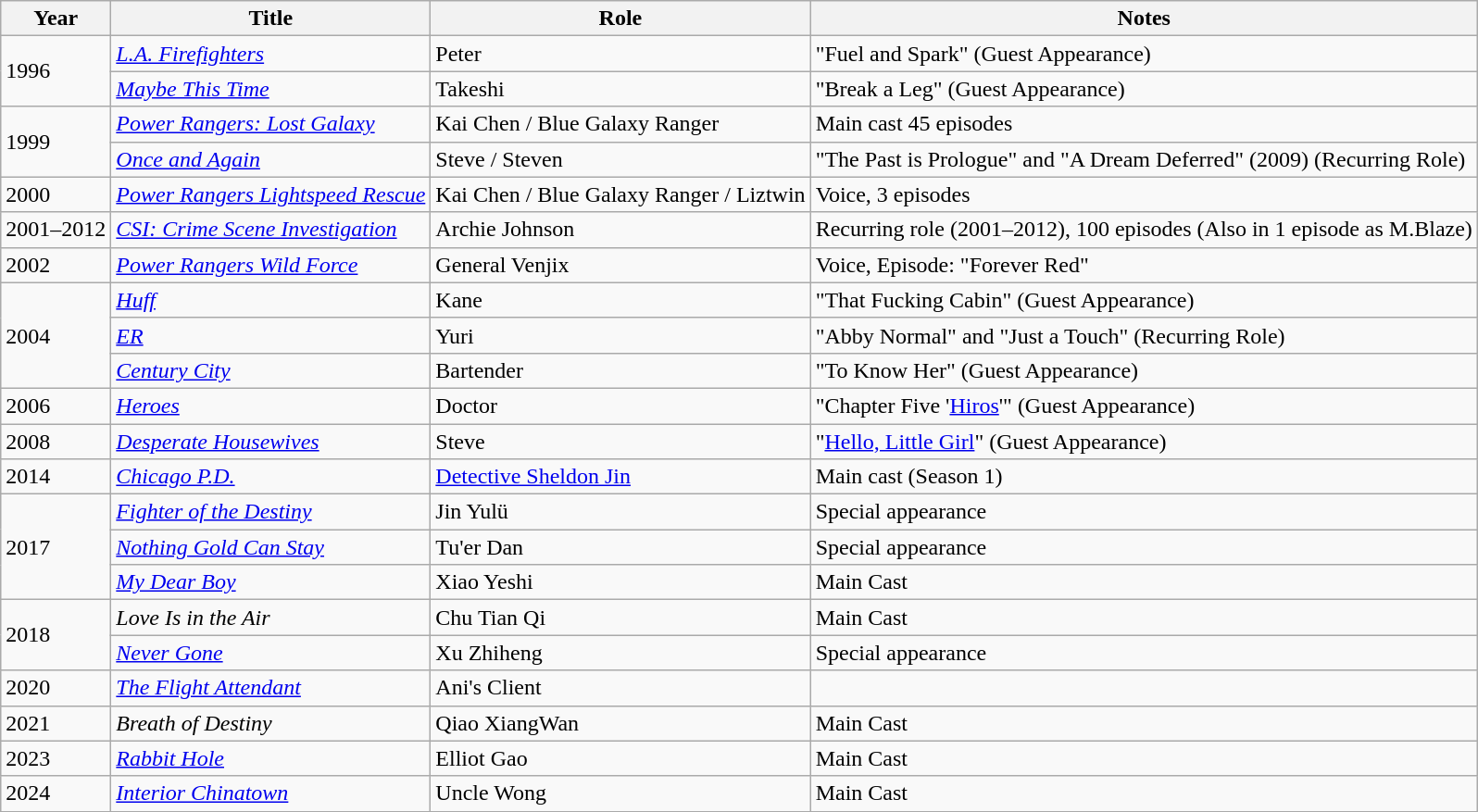<table class="wikitable sortable">
<tr>
<th>Year</th>
<th>Title</th>
<th>Role</th>
<th>Notes</th>
</tr>
<tr>
<td rowspan="2">1996</td>
<td><em><a href='#'>L.A. Firefighters</a></em></td>
<td>Peter</td>
<td>"Fuel and Spark" (Guest Appearance)</td>
</tr>
<tr>
<td><em><a href='#'>Maybe This Time</a></em></td>
<td>Takeshi</td>
<td>"Break a Leg" (Guest Appearance)</td>
</tr>
<tr>
<td rowspan="2">1999</td>
<td><em><a href='#'>Power Rangers: Lost Galaxy</a></em></td>
<td>Kai Chen / Blue Galaxy Ranger</td>
<td>Main cast 45 episodes</td>
</tr>
<tr>
<td><em><a href='#'>Once and Again</a></em></td>
<td>Steve / Steven</td>
<td>"The Past is Prologue" and "A Dream Deferred" (2009) (Recurring Role)</td>
</tr>
<tr>
<td>2000</td>
<td><em><a href='#'>Power Rangers Lightspeed Rescue</a></em></td>
<td>Kai Chen / Blue Galaxy Ranger / Liztwin</td>
<td>Voice, 3 episodes</td>
</tr>
<tr>
<td>2001–2012</td>
<td><em><a href='#'>CSI: Crime Scene Investigation</a></em></td>
<td>Archie Johnson</td>
<td>Recurring role (2001–2012), 100 episodes (Also in 1 episode as M.Blaze)</td>
</tr>
<tr>
<td>2002</td>
<td><em><a href='#'>Power Rangers Wild Force</a></em></td>
<td>General Venjix</td>
<td>Voice, Episode: "Forever Red"</td>
</tr>
<tr>
<td rowspan="3">2004</td>
<td><em><a href='#'>Huff</a></em></td>
<td>Kane</td>
<td>"That Fucking Cabin" (Guest Appearance)</td>
</tr>
<tr>
<td><em><a href='#'>ER</a></em></td>
<td>Yuri</td>
<td>"Abby Normal" and "Just a Touch" (Recurring Role)</td>
</tr>
<tr>
<td><em><a href='#'>Century City</a></em></td>
<td>Bartender</td>
<td>"To Know Her" (Guest Appearance)</td>
</tr>
<tr>
<td>2006</td>
<td><em><a href='#'>Heroes</a></em></td>
<td>Doctor</td>
<td>"Chapter Five '<a href='#'>Hiros</a>'" (Guest Appearance)</td>
</tr>
<tr>
<td>2008</td>
<td><em><a href='#'>Desperate Housewives</a></em></td>
<td>Steve</td>
<td>"<a href='#'>Hello, Little Girl</a>" (Guest Appearance)</td>
</tr>
<tr>
<td>2014</td>
<td><em><a href='#'>Chicago P.D.</a></em></td>
<td><a href='#'>Detective Sheldon Jin</a></td>
<td>Main cast (Season 1)</td>
</tr>
<tr>
<td rowspan="3">2017</td>
<td><em><a href='#'>Fighter of the Destiny</a></em></td>
<td>Jin Yulü</td>
<td>Special appearance</td>
</tr>
<tr>
<td><em><a href='#'>Nothing Gold Can Stay</a></em></td>
<td>Tu'er Dan</td>
<td>Special appearance</td>
</tr>
<tr>
<td><em><a href='#'>My Dear Boy</a></em></td>
<td>Xiao Yeshi</td>
<td>Main Cast</td>
</tr>
<tr>
<td rowspan="2">2018</td>
<td><em>Love Is in the Air</em></td>
<td>Chu Tian Qi</td>
<td>Main Cast</td>
</tr>
<tr>
<td><em><a href='#'>Never Gone</a></em></td>
<td>Xu Zhiheng</td>
<td>Special appearance</td>
</tr>
<tr>
<td>2020</td>
<td><em><a href='#'>The Flight Attendant</a></em></td>
<td>Ani's Client</td>
<td></td>
</tr>
<tr>
<td>2021</td>
<td><em>Breath of Destiny</em></td>
<td>Qiao XiangWan</td>
<td>Main Cast</td>
</tr>
<tr>
<td>2023</td>
<td><em><a href='#'>Rabbit Hole</a></em></td>
<td>Elliot Gao</td>
<td>Main Cast</td>
</tr>
<tr>
<td>2024</td>
<td><em><a href='#'>Interior Chinatown</a></em></td>
<td>Uncle Wong</td>
<td>Main Cast</td>
</tr>
</table>
